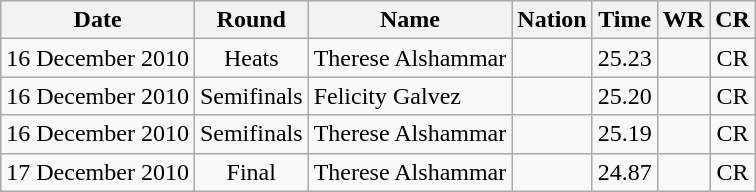<table class="wikitable" style="text-align:center">
<tr>
<th>Date</th>
<th>Round</th>
<th>Name</th>
<th>Nation</th>
<th>Time</th>
<th>WR</th>
<th>CR</th>
</tr>
<tr>
<td>16 December 2010</td>
<td>Heats</td>
<td align="left">Therese Alshammar</td>
<td align="left"></td>
<td>25.23</td>
<td></td>
<td>CR</td>
</tr>
<tr>
<td>16 December 2010</td>
<td>Semifinals</td>
<td align="left">Felicity Galvez</td>
<td align="left"></td>
<td>25.20</td>
<td></td>
<td>CR</td>
</tr>
<tr>
<td>16 December 2010</td>
<td>Semifinals</td>
<td align="left">Therese Alshammar</td>
<td align="left"></td>
<td>25.19</td>
<td></td>
<td>CR</td>
</tr>
<tr>
<td>17 December 2010</td>
<td>Final</td>
<td align="left">Therese Alshammar</td>
<td align="left"></td>
<td>24.87</td>
<td></td>
<td>CR</td>
</tr>
</table>
